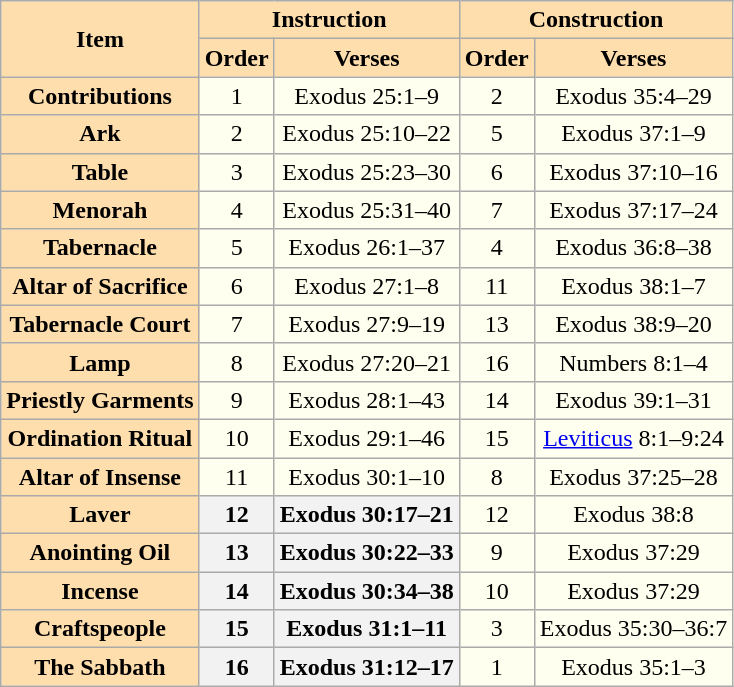<table class="wikitable" style="text-align:center; background:Ivory;">
<tr>
<th style="background:Navajowhite;" rowspan=2>Item</th>
<th style="background:Navajowhite;" colspan=2>Instruction</th>
<th style="background:Navajowhite;" colspan=2>Construction</th>
</tr>
<tr>
<th style="background:Navajowhite;">Order</th>
<th style="background:Navajowhite;">Verses</th>
<th style="background:Navajowhite;">Order</th>
<th style="background:Navajowhite;">Verses</th>
</tr>
<tr>
<th style="background:Navajowhite;">Contributions</th>
<td>1</td>
<td>Exodus 25:1–9</td>
<td>2</td>
<td>Exodus 35:4–29</td>
</tr>
<tr>
<th style="background:Navajowhite;">Ark</th>
<td>2</td>
<td>Exodus 25:10–22</td>
<td>5</td>
<td>Exodus 37:1–9</td>
</tr>
<tr>
<th style="background:Navajowhite;">Table</th>
<td>3</td>
<td>Exodus 25:23–30</td>
<td>6</td>
<td>Exodus 37:10–16</td>
</tr>
<tr>
<th style="background:Navajowhite;">Menorah</th>
<td>4</td>
<td>Exodus 25:31–40</td>
<td>7</td>
<td>Exodus 37:17–24</td>
</tr>
<tr>
<th style="background:Navajowhite;">Tabernacle</th>
<td>5</td>
<td>Exodus 26:1–37</td>
<td>4</td>
<td>Exodus 36:8–38</td>
</tr>
<tr>
<th style="background:Navajowhite;">Altar of Sacrifice</th>
<td>6</td>
<td>Exodus 27:1–8</td>
<td>11</td>
<td>Exodus 38:1–7</td>
</tr>
<tr>
<th style="background:Navajowhite;">Tabernacle Court</th>
<td>7</td>
<td>Exodus 27:9–19</td>
<td>13</td>
<td>Exodus 38:9–20</td>
</tr>
<tr>
<th style="background:Navajowhite;">Lamp</th>
<td>8</td>
<td>Exodus 27:20–21</td>
<td>16</td>
<td>Numbers 8:1–4</td>
</tr>
<tr>
<th style="background:Navajowhite;">Priestly Garments</th>
<td>9</td>
<td>Exodus 28:1–43</td>
<td>14</td>
<td>Exodus 39:1–31</td>
</tr>
<tr>
<th style="background:Navajowhite;">Ordination Ritual</th>
<td>10</td>
<td>Exodus 29:1–46</td>
<td>15</td>
<td><a href='#'>Leviticus</a> 8:1–9:24</td>
</tr>
<tr>
<th style="background:Navajowhite;">Altar of Insense</th>
<td>11</td>
<td>Exodus 30:1–10</td>
<td>8</td>
<td>Exodus 37:25–28</td>
</tr>
<tr>
<th style="background:Navajowhite;">Laver</th>
<th>12</th>
<th>Exodus 30:17–21</th>
<td>12</td>
<td>Exodus 38:8</td>
</tr>
<tr>
<th style="background:Navajowhite;">Anointing Oil</th>
<th>13</th>
<th>Exodus 30:22–33</th>
<td>9</td>
<td>Exodus 37:29</td>
</tr>
<tr>
<th style="background:Navajowhite;">Incense</th>
<th>14</th>
<th>Exodus 30:34–38</th>
<td>10</td>
<td>Exodus 37:29</td>
</tr>
<tr>
<th style="background:Navajowhite;">Craftspeople</th>
<th>15</th>
<th>Exodus 31:1–11</th>
<td>3</td>
<td>Exodus 35:30–36:7</td>
</tr>
<tr>
<th style="background:Navajowhite;">The Sabbath</th>
<th>16</th>
<th>Exodus 31:12–17</th>
<td>1</td>
<td>Exodus 35:1–3</td>
</tr>
</table>
